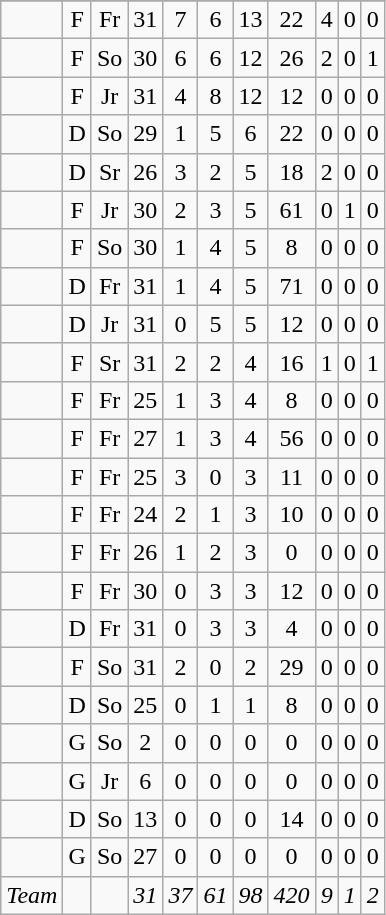<table class="wikitable sortable" style="text-align:center">
<tr>
</tr>
<tr>
<td align=left></td>
<td>F</td>
<td>Fr</td>
<td>31</td>
<td>7</td>
<td>6</td>
<td>13</td>
<td>22</td>
<td>4</td>
<td>0</td>
<td>0</td>
</tr>
<tr>
<td align=left></td>
<td>F</td>
<td>So</td>
<td>30</td>
<td>6</td>
<td>6</td>
<td>12</td>
<td>26</td>
<td>2</td>
<td>0</td>
<td>1</td>
</tr>
<tr>
<td align=left></td>
<td>F</td>
<td>Jr</td>
<td>31</td>
<td>4</td>
<td>8</td>
<td>12</td>
<td>12</td>
<td>0</td>
<td>0</td>
<td>0</td>
</tr>
<tr>
<td align=left></td>
<td>D</td>
<td>So</td>
<td>29</td>
<td>1</td>
<td>5</td>
<td>6</td>
<td>22</td>
<td>0</td>
<td>0</td>
<td>0</td>
</tr>
<tr>
<td align=left></td>
<td>D</td>
<td>Sr</td>
<td>26</td>
<td>3</td>
<td>2</td>
<td>5</td>
<td>18</td>
<td>2</td>
<td>0</td>
<td>0</td>
</tr>
<tr>
<td align=left></td>
<td>F</td>
<td>Jr</td>
<td>30</td>
<td>2</td>
<td>3</td>
<td>5</td>
<td>61</td>
<td>0</td>
<td>1</td>
<td>0</td>
</tr>
<tr>
<td align=left></td>
<td>F</td>
<td>So</td>
<td>30</td>
<td>1</td>
<td>4</td>
<td>5</td>
<td>8</td>
<td>0</td>
<td>0</td>
<td>0</td>
</tr>
<tr>
<td align=left></td>
<td>D</td>
<td>Fr</td>
<td>31</td>
<td>1</td>
<td>4</td>
<td>5</td>
<td>71</td>
<td>0</td>
<td>0</td>
<td>0</td>
</tr>
<tr>
<td align=left></td>
<td>D</td>
<td>Jr</td>
<td>31</td>
<td>0</td>
<td>5</td>
<td>5</td>
<td>12</td>
<td>0</td>
<td>0</td>
<td>0</td>
</tr>
<tr>
<td align=left></td>
<td>F</td>
<td>Sr</td>
<td>31</td>
<td>2</td>
<td>2</td>
<td>4</td>
<td>16</td>
<td>1</td>
<td>0</td>
<td>1</td>
</tr>
<tr>
<td align=left></td>
<td>F</td>
<td>Fr</td>
<td>25</td>
<td>1</td>
<td>3</td>
<td>4</td>
<td>8</td>
<td>0</td>
<td>0</td>
<td>0</td>
</tr>
<tr>
<td align=left></td>
<td>F</td>
<td>Fr</td>
<td>27</td>
<td>1</td>
<td>3</td>
<td>4</td>
<td>56</td>
<td>0</td>
<td>0</td>
<td>0</td>
</tr>
<tr>
<td align=left></td>
<td>F</td>
<td>Fr</td>
<td>25</td>
<td>3</td>
<td>0</td>
<td>3</td>
<td>11</td>
<td>0</td>
<td>0</td>
<td>0</td>
</tr>
<tr>
<td align=left></td>
<td>F</td>
<td>Fr</td>
<td>24</td>
<td>2</td>
<td>1</td>
<td>3</td>
<td>10</td>
<td>0</td>
<td>0</td>
<td>0</td>
</tr>
<tr>
<td align=left></td>
<td>F</td>
<td>Fr</td>
<td>26</td>
<td>1</td>
<td>2</td>
<td>3</td>
<td>0</td>
<td>0</td>
<td>0</td>
<td>0</td>
</tr>
<tr>
<td align=left></td>
<td>F</td>
<td>Fr</td>
<td>30</td>
<td>0</td>
<td>3</td>
<td>3</td>
<td>12</td>
<td>0</td>
<td>0</td>
<td>0</td>
</tr>
<tr>
<td align=left></td>
<td>D</td>
<td>Fr</td>
<td>31</td>
<td>0</td>
<td>3</td>
<td>3</td>
<td>4</td>
<td>0</td>
<td>0</td>
<td>0</td>
</tr>
<tr>
<td align=left></td>
<td>F</td>
<td>So</td>
<td>31</td>
<td>2</td>
<td>0</td>
<td>2</td>
<td>29</td>
<td>0</td>
<td>0</td>
<td>0</td>
</tr>
<tr>
<td align=left></td>
<td>D</td>
<td>So</td>
<td>25</td>
<td>0</td>
<td>1</td>
<td>1</td>
<td>8</td>
<td>0</td>
<td>0</td>
<td>0</td>
</tr>
<tr>
<td align=left></td>
<td>G</td>
<td>So</td>
<td>2</td>
<td>0</td>
<td>0</td>
<td>0</td>
<td>0</td>
<td>0</td>
<td>0</td>
<td>0</td>
</tr>
<tr>
<td align=left></td>
<td>G</td>
<td>Jr</td>
<td>6</td>
<td>0</td>
<td>0</td>
<td>0</td>
<td>0</td>
<td>0</td>
<td>0</td>
<td>0</td>
</tr>
<tr>
<td align=left></td>
<td>D</td>
<td>So</td>
<td>13</td>
<td>0</td>
<td>0</td>
<td>0</td>
<td>14</td>
<td>0</td>
<td>0</td>
<td>0</td>
</tr>
<tr>
<td align=left></td>
<td>G</td>
<td>So</td>
<td>27</td>
<td>0</td>
<td>0</td>
<td>0</td>
<td>0</td>
<td>0</td>
<td>0</td>
<td>0</td>
</tr>
<tr class="sortbottom">
<td align=left><em>Team</em></td>
<td></td>
<td></td>
<td><em>31</em></td>
<td><em>37</em></td>
<td><em>61</em></td>
<td><em>98</em></td>
<td><em>420</em></td>
<td><em>9</em></td>
<td><em>1</em></td>
<td><em>2</em></td>
</tr>
</table>
